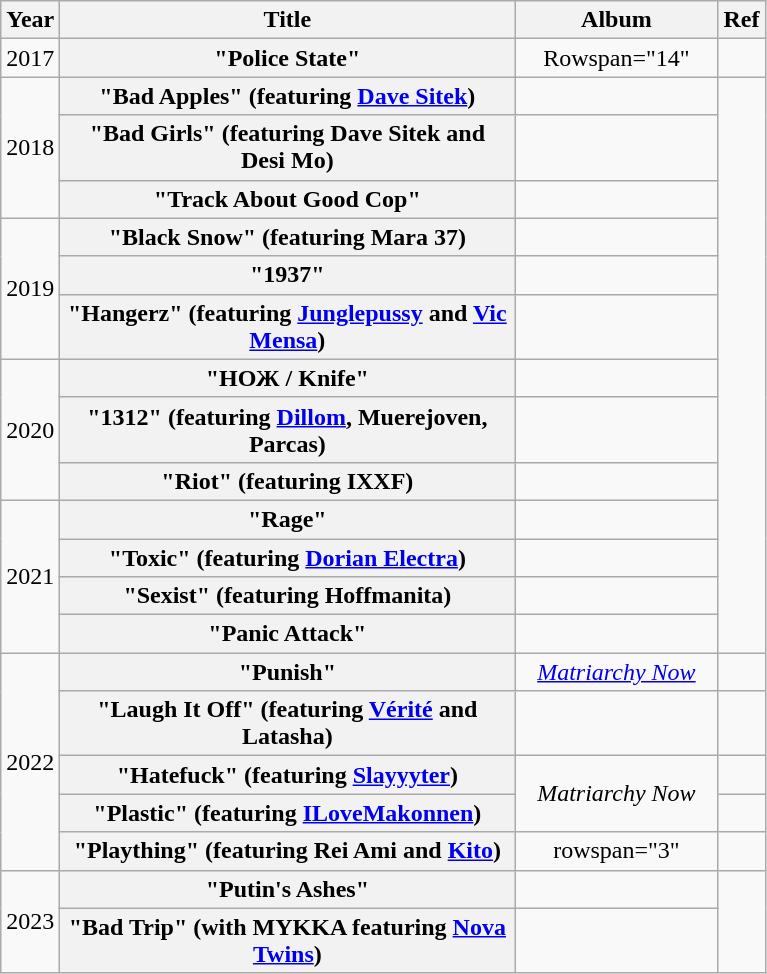<table class="wikitable plainrowheaders" style="text-align:center;">
<tr>
<th scope="col" style="width:2em;">Year</th>
<th scope="col" style="width:18.5em;">Title</th>
<th scope="col" style="width:8em;">Album</th>
<th scope="col" style="width:1.5em;">Ref</th>
</tr>
<tr>
<td>2017</td>
<th scope="row">"Police State"</th>
<td>Rowspan="14" </td>
<td></td>
</tr>
<tr>
<td rowspan="3">2018</td>
<th scope="row">"Bad Apples"<span> (featuring <a href='#'>Dave Sitek</a>)</span></th>
<td></td>
</tr>
<tr>
<th scope="row">"Bad Girls"<span> (featuring Dave Sitek and Desi Mo)</span></th>
<td></td>
</tr>
<tr>
<th scope="row">"Track About Good Cop"</th>
<td></td>
</tr>
<tr>
<td rowspan="3">2019</td>
<th scope="row">"Black Snow"<span> (featuring Mara 37)</span></th>
<td></td>
</tr>
<tr>
<th scope="row">"1937"</th>
<td></td>
</tr>
<tr>
<th scope="row">"Hangerz"<span> (featuring <a href='#'>Junglepussy</a> and <a href='#'>Vic Mensa</a>)</span></th>
<td></td>
</tr>
<tr>
<td rowspan="3">2020</td>
<th scope="row">"НОЖ / Knife"</th>
<td></td>
</tr>
<tr>
<th scope="row">"1312" <span>(featuring <a href='#'>Dillom</a>, Muerejoven, Parcas)</span></th>
<td></td>
</tr>
<tr>
<th scope="row">"Riot" <span>(featuring IXXF)</span></th>
<td></td>
</tr>
<tr>
<td rowspan="4">2021</td>
<th scope="row">"Rage"</th>
<td></td>
</tr>
<tr>
<th scope="row">"Toxic" <span>(featuring <a href='#'>Dorian Electra</a>)</span></th>
<td></td>
</tr>
<tr>
<th scope="row">"Sexist" <span>(featuring Hoffmanita)</span></th>
<td></td>
</tr>
<tr>
<th scope="row">"Panic Attack"</th>
<td></td>
</tr>
<tr>
<td rowspan="5">2022</td>
<th scope="row">"Punish"</th>
<td><em><a href='#'>Matriarchy Now</a></em></td>
<td></td>
</tr>
<tr>
<th scope="row">"Laugh It Off" <span>(featuring <a href='#'>Vérité</a> and Latasha)</span></th>
<td></td>
<td></td>
</tr>
<tr>
<th scope="row">"Hatefuck" <span>(featuring <a href='#'>Slayyyter</a>)</span></th>
<td rowspan="2"><em>Matriarchy Now</em></td>
<td></td>
</tr>
<tr>
<th scope="row">"Plastic" <span>(featuring <a href='#'>ILoveMakonnen</a>)</span></th>
<td></td>
</tr>
<tr>
<th scope="row">"Plaything" <span>(featuring Rei Ami and <a href='#'>Kito</a>)</span></th>
<td>rowspan="3" </td>
<td></td>
</tr>
<tr>
<td rowspan="2">2023</td>
<th scope="row">"Putin's Ashes"</th>
<td></td>
</tr>
<tr>
<th scope="row">"Bad Trip" <span>(with MYKKA featuring <a href='#'>Nova Twins</a>)</span></th>
<td></td>
</tr>
</table>
